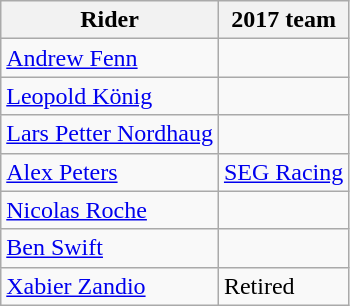<table class="wikitable">
<tr>
<th>Rider</th>
<th>2017 team</th>
</tr>
<tr>
<td><a href='#'>Andrew Fenn</a></td>
<td></td>
</tr>
<tr>
<td><a href='#'>Leopold König</a></td>
<td></td>
</tr>
<tr>
<td><a href='#'>Lars Petter Nordhaug</a></td>
<td></td>
</tr>
<tr>
<td><a href='#'>Alex Peters</a></td>
<td><a href='#'>SEG Racing</a></td>
</tr>
<tr>
<td><a href='#'>Nicolas Roche</a></td>
<td></td>
</tr>
<tr>
<td><a href='#'>Ben Swift</a></td>
<td></td>
</tr>
<tr>
<td><a href='#'>Xabier Zandio</a></td>
<td>Retired</td>
</tr>
</table>
